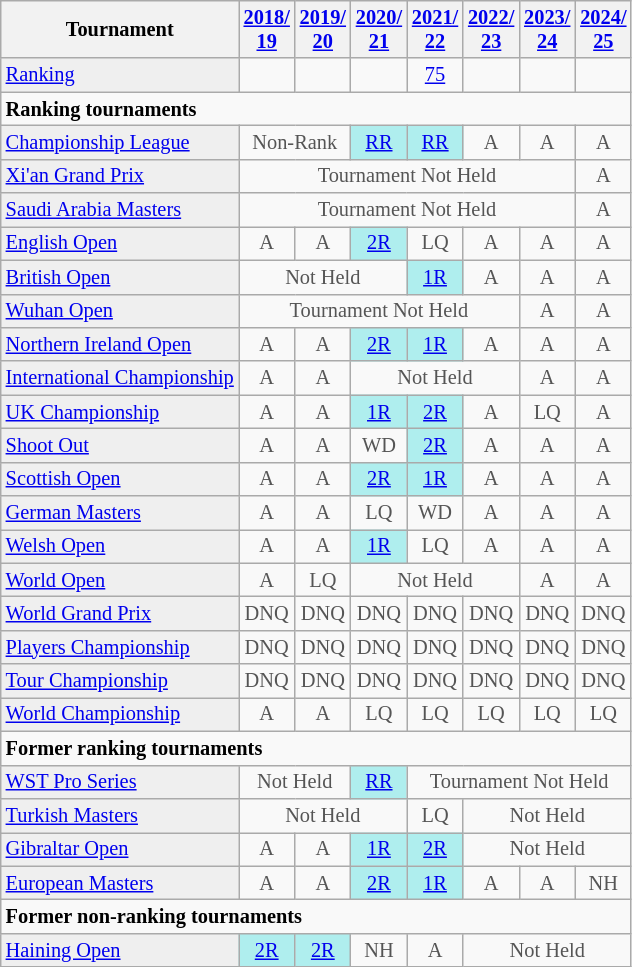<table class="wikitable" style="font-size:85%;">
<tr>
<th>Tournament</th>
<th><a href='#'>2018/<br>19</a></th>
<th><a href='#'>2019/<br>20</a></th>
<th><a href='#'>2020/<br>21</a></th>
<th><a href='#'>2021/<br>22</a></th>
<th><a href='#'>2022/<br>23</a></th>
<th><a href='#'>2023/<br>24</a></th>
<th><a href='#'>2024/<br>25</a></th>
</tr>
<tr>
<td style="background:#EFEFEF;"><a href='#'>Ranking</a></td>
<td align="center"></td>
<td align="center"></td>
<td align="center"></td>
<td align="center"><a href='#'>75</a></td>
<td align="center"></td>
<td align="center"></td>
<td align="center"></td>
</tr>
<tr>
<td colspan="10"><strong>Ranking tournaments</strong></td>
</tr>
<tr>
<td style="background:#EFEFEF;"><a href='#'>Championship League</a></td>
<td align="center" colspan="2" style="color:#555555;">Non-Rank</td>
<td align="center" style="background:#afeeee;"><a href='#'>RR</a></td>
<td align="center" style="background:#afeeee;"><a href='#'>RR</a></td>
<td align="center" style="color:#555555;">A</td>
<td align="center" style="color:#555555;">A</td>
<td align="center" style="color:#555555;">A</td>
</tr>
<tr>
<td style="background:#EFEFEF;"><a href='#'>Xi'an Grand Prix</a></td>
<td align="center" colspan="6" style="color:#555555;">Tournament Not Held</td>
<td align="center" style="color:#555555;">A</td>
</tr>
<tr>
<td style="background:#EFEFEF;"><a href='#'>Saudi Arabia Masters</a></td>
<td align="center" colspan="6" style="color:#555555;">Tournament Not Held</td>
<td align="center" style="color:#555555;">A</td>
</tr>
<tr>
<td style="background:#EFEFEF;"><a href='#'>English Open</a></td>
<td align="center" style="color:#555555;">A</td>
<td align="center" style="color:#555555;">A</td>
<td align="center" style="background:#afeeee;"><a href='#'>2R</a></td>
<td align="center" style="color:#555555;">LQ</td>
<td align="center" style="color:#555555;">A</td>
<td align="center" style="color:#555555;">A</td>
<td align="center" style="color:#555555;">A</td>
</tr>
<tr>
<td style="background:#EFEFEF;"><a href='#'>British Open</a></td>
<td align="center" colspan="3" style="color:#555555;">Not Held</td>
<td align="center" style="background:#afeeee;"><a href='#'>1R</a></td>
<td align="center" style="color:#555555;">A</td>
<td align="center" style="color:#555555;">A</td>
<td align="center" style="color:#555555;">A</td>
</tr>
<tr>
<td style="background:#EFEFEF;"><a href='#'>Wuhan Open</a></td>
<td align="center" colspan="5" style="color:#555555;">Tournament Not Held</td>
<td align="center" style="color:#555555;">A</td>
<td align="center" style="color:#555555;">A</td>
</tr>
<tr>
<td style="background:#EFEFEF;"><a href='#'>Northern Ireland Open</a></td>
<td align="center" style="color:#555555;">A</td>
<td align="center" style="color:#555555;">A</td>
<td align="center" style="background:#afeeee;"><a href='#'>2R</a></td>
<td align="center" style="background:#afeeee;"><a href='#'>1R</a></td>
<td align="center" style="color:#555555;">A</td>
<td align="center" style="color:#555555;">A</td>
<td align="center" style="color:#555555;">A</td>
</tr>
<tr>
<td style="background:#EFEFEF;"><a href='#'>International Championship</a></td>
<td align="center" style="color:#555555;">A</td>
<td align="center" style="color:#555555;">A</td>
<td align="center" colspan="3" style="color:#555555;">Not Held</td>
<td align="center" style="color:#555555;">A</td>
<td align="center" style="color:#555555;">A</td>
</tr>
<tr>
<td style="background:#EFEFEF;"><a href='#'>UK Championship</a></td>
<td align="center" style="color:#555555;">A</td>
<td align="center" style="color:#555555;">A</td>
<td align="center" style="background:#afeeee;"><a href='#'>1R</a></td>
<td align="center" style="background:#afeeee;"><a href='#'>2R</a></td>
<td align="center" style="color:#555555;">A</td>
<td align="center" style="color:#555555;">LQ</td>
<td align="center" style="color:#555555;">A</td>
</tr>
<tr>
<td style="background:#EFEFEF;"><a href='#'>Shoot Out</a></td>
<td align="center" style="color:#555555;">A</td>
<td align="center" style="color:#555555;">A</td>
<td align="center" style="color:#555555;">WD</td>
<td align="center" style="background:#afeeee;"><a href='#'>2R</a></td>
<td align="center" style="color:#555555;">A</td>
<td align="center" style="color:#555555;">A</td>
<td align="center" style="color:#555555;">A</td>
</tr>
<tr>
<td style="background:#EFEFEF;"><a href='#'>Scottish Open</a></td>
<td align="center" style="color:#555555;">A</td>
<td align="center" style="color:#555555;">A</td>
<td align="center" style="background:#afeeee;"><a href='#'>2R</a></td>
<td align="center" style="background:#afeeee;"><a href='#'>1R</a></td>
<td align="center" style="color:#555555;">A</td>
<td align="center" style="color:#555555;">A</td>
<td align="center" style="color:#555555;">A</td>
</tr>
<tr>
<td style="background:#EFEFEF;"><a href='#'>German Masters</a></td>
<td align="center" style="color:#555555;">A</td>
<td align="center" style="color:#555555;">A</td>
<td align="center" style="color:#555555;">LQ</td>
<td align="center" style="color:#555555;">WD</td>
<td align="center" style="color:#555555;">A</td>
<td align="center" style="color:#555555;">A</td>
<td align="center" style="color:#555555;">A</td>
</tr>
<tr>
<td style="background:#EFEFEF;"><a href='#'>Welsh Open</a></td>
<td align="center" style="color:#555555;">A</td>
<td align="center" style="color:#555555;">A</td>
<td align="center" style="background:#afeeee;"><a href='#'>1R</a></td>
<td align="center" style="color:#555555;">LQ</td>
<td align="center" style="color:#555555;">A</td>
<td align="center" style="color:#555555;">A</td>
<td align="center" style="color:#555555;">A</td>
</tr>
<tr>
<td style="background:#EFEFEF;"><a href='#'>World Open</a></td>
<td align="center" style="color:#555555;">A</td>
<td align="center" style="color:#555555;">LQ</td>
<td align="center" colspan="3" style="color:#555555;">Not Held</td>
<td align="center" style="color:#555555;">A</td>
<td align="center" style="color:#555555;">A</td>
</tr>
<tr>
<td style="background:#EFEFEF;"><a href='#'>World Grand Prix</a></td>
<td align="center" style="color:#555555;">DNQ</td>
<td align="center" style="color:#555555;">DNQ</td>
<td align="center" style="color:#555555;">DNQ</td>
<td align="center" style="color:#555555;">DNQ</td>
<td align="center" style="color:#555555;">DNQ</td>
<td align="center" style="color:#555555;">DNQ</td>
<td align="center" style="color:#555555;">DNQ</td>
</tr>
<tr>
<td style="background:#EFEFEF;"><a href='#'>Players Championship</a></td>
<td align="center" style="color:#555555;">DNQ</td>
<td align="center" style="color:#555555;">DNQ</td>
<td align="center" style="color:#555555;">DNQ</td>
<td align="center" style="color:#555555;">DNQ</td>
<td align="center" style="color:#555555;">DNQ</td>
<td align="center" style="color:#555555;">DNQ</td>
<td align="center" style="color:#555555;">DNQ</td>
</tr>
<tr>
<td style="background:#EFEFEF;"><a href='#'>Tour Championship</a></td>
<td align="center" style="color:#555555;">DNQ</td>
<td align="center" style="color:#555555;">DNQ</td>
<td align="center" style="color:#555555;">DNQ</td>
<td align="center" style="color:#555555;">DNQ</td>
<td align="center" style="color:#555555;">DNQ</td>
<td align="center" style="color:#555555;">DNQ</td>
<td align="center" style="color:#555555;">DNQ</td>
</tr>
<tr>
<td style="background:#EFEFEF;"><a href='#'>World Championship</a></td>
<td align="center" style="color:#555555;">A</td>
<td align="center" style="color:#555555;">A</td>
<td align="center" style="color:#555555;">LQ</td>
<td align="center" style="color:#555555;">LQ</td>
<td align="center" style="color:#555555;">LQ</td>
<td align="center" style="color:#555555;">LQ</td>
<td align="center" style="color:#555555;">LQ</td>
</tr>
<tr>
<td colspan="10"><strong>Former ranking tournaments</strong></td>
</tr>
<tr>
<td style="background:#EFEFEF;"><a href='#'>WST Pro Series</a></td>
<td align="center" colspan="2" style="color:#555555;">Not Held</td>
<td align="center" style="background:#afeeee;"><a href='#'>RR</a></td>
<td align="center" colspan="10" style="color:#555555;">Tournament Not Held</td>
</tr>
<tr>
<td style="background:#EFEFEF;"><a href='#'>Turkish Masters</a></td>
<td align="center" colspan="3" style="color:#555555;">Not Held</td>
<td align="center" style="color:#555555;">LQ</td>
<td align="center" colspan="3" style="color:#555555;">Not Held</td>
</tr>
<tr>
<td style="background:#EFEFEF;"><a href='#'>Gibraltar Open</a></td>
<td align="center" style="color:#555555;">A</td>
<td align="center" style="color:#555555;">A</td>
<td align="center" style="background:#afeeee;"><a href='#'>1R</a></td>
<td align="center" style="background:#afeeee;"><a href='#'>2R</a></td>
<td align="center" colspan="3" style="color:#555555;">Not Held</td>
</tr>
<tr>
<td style="background:#EFEFEF;"><a href='#'>European Masters</a></td>
<td align="center" style="color:#555555;">A</td>
<td align="center" style="color:#555555;">A</td>
<td align="center" style="background:#afeeee;"><a href='#'>2R</a></td>
<td align="center" style="background:#afeeee;"><a href='#'>1R</a></td>
<td align="center" style="color:#555555;">A</td>
<td align="center" style="color:#555555;">A</td>
<td align="center" style="color:#555555;">NH</td>
</tr>
<tr>
<td colspan="10"><strong>Former non-ranking tournaments</strong></td>
</tr>
<tr>
<td style="background:#EFEFEF;"><a href='#'>Haining Open</a></td>
<td align="center" style="background:#afeeee;"><a href='#'>2R</a></td>
<td align="center" style="background:#afeeee;"><a href='#'>2R</a></td>
<td align="center" style="color:#555555;">NH</td>
<td align="center" style="color:#555555;">A</td>
<td align="center" colspan="3" style="color:#555555;">Not Held</td>
</tr>
</table>
